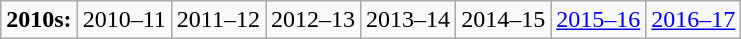<table class="wikitable">
<tr>
<td><strong>2010s:</strong></td>
<td>2010–11</td>
<td>2011–12</td>
<td>2012–13</td>
<td>2013–14</td>
<td>2014–15</td>
<td><a href='#'>2015–16</a></td>
<td><a href='#'>2016–17</a></td>
</tr>
</table>
